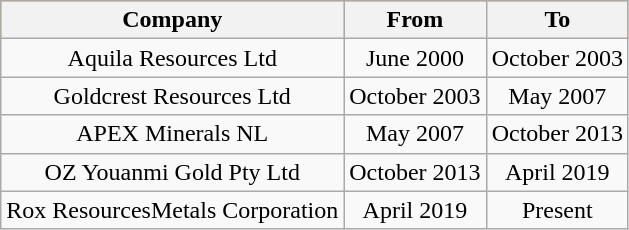<table class="wikitable">
<tr align="center" bgcolor="#DAA520">
<th>Company</th>
<th>From</th>
<th>To</th>
</tr>
<tr align="center">
<td>Aquila Resources Ltd</td>
<td>June 2000</td>
<td>October 2003</td>
</tr>
<tr align="center">
<td>Goldcrest Resources Ltd</td>
<td>October 2003</td>
<td>May 2007</td>
</tr>
<tr align="center">
<td>APEX Minerals NL</td>
<td>May 2007</td>
<td>October 2013</td>
</tr>
<tr align="center">
<td>OZ Youanmi Gold Pty Ltd</td>
<td>October 2013</td>
<td>April 2019</td>
</tr>
<tr align="center">
<td>Rox ResourcesMetals Corporation</td>
<td>April 2019</td>
<td>Present</td>
</tr>
</table>
